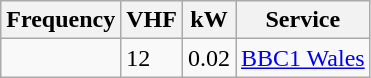<table class="wikitable sortable">
<tr>
<th>Frequency</th>
<th>VHF</th>
<th>kW</th>
<th>Service</th>
</tr>
<tr>
<td></td>
<td>12</td>
<td>0.02</td>
<td><a href='#'>BBC1 Wales</a></td>
</tr>
</table>
